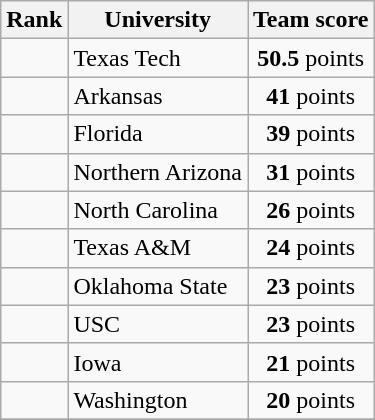<table class="wikitable sortable plainrowheaders" style=" text-align:center">
<tr>
<th scope="col">Rank</th>
<th scope="col">University</th>
<th scope="col">Team score</th>
</tr>
<tr>
<td></td>
<td align=left>Texas Tech</td>
<td><strong>50.5</strong> points</td>
</tr>
<tr>
<td></td>
<td align=left>Arkansas</td>
<td><strong>41</strong> points</td>
</tr>
<tr>
<td></td>
<td align=left>Florida</td>
<td><strong>39</strong> points</td>
</tr>
<tr>
<td></td>
<td align=left>Northern Arizona</td>
<td><strong>31</strong> points</td>
</tr>
<tr>
<td></td>
<td align=left>North Carolina</td>
<td><strong>26</strong> points</td>
</tr>
<tr>
<td></td>
<td align=left>Texas A&M</td>
<td><strong>24</strong> points</td>
</tr>
<tr>
<td></td>
<td align=left>Oklahoma State</td>
<td><strong>23</strong> points</td>
</tr>
<tr>
<td></td>
<td align=left>USC</td>
<td><strong>23</strong> points</td>
</tr>
<tr>
<td></td>
<td align=left>Iowa</td>
<td><strong>21</strong> points</td>
</tr>
<tr>
<td></td>
<td align=left>Washington</td>
<td><strong>20</strong> points</td>
</tr>
<tr>
</tr>
</table>
